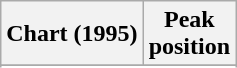<table class="wikitable">
<tr>
<th align="left">Chart (1995)</th>
<th align="center">Peak<br>position</th>
</tr>
<tr>
</tr>
<tr>
</tr>
<tr>
</tr>
</table>
